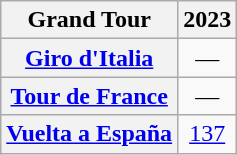<table class="wikitable plainrowheaders">
<tr>
<th>Grand Tour</th>
<th scope="col">2023</th>
</tr>
<tr style="text-align:center;">
<th scope="row"> <a href='#'>Giro d'Italia</a></th>
<td>—</td>
</tr>
<tr style="text-align:center;">
<th scope="row"> <a href='#'>Tour de France</a></th>
<td>—</td>
</tr>
<tr style="text-align:center;">
<th scope="row"> <a href='#'>Vuelta a España</a></th>
<td><a href='#'>137</a></td>
</tr>
</table>
